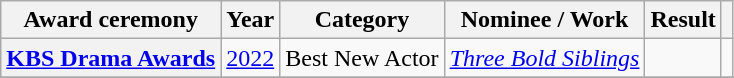<table class="wikitable plainrowheaders sortable">
<tr>
<th scope="col">Award ceremony</th>
<th scope="col">Year</th>
<th scope="col">Category</th>
<th scope="col">Nominee / Work</th>
<th scope="col">Result</th>
<th scope="col" class="unsortable"></th>
</tr>
<tr>
<th scope="row"><a href='#'>KBS Drama Awards</a></th>
<td style="text-align:center"><a href='#'>2022</a></td>
<td>Best New Actor</td>
<td><em><a href='#'>Three Bold Siblings</a></em></td>
<td></td>
<td style="text-align:center"></td>
</tr>
<tr>
</tr>
</table>
